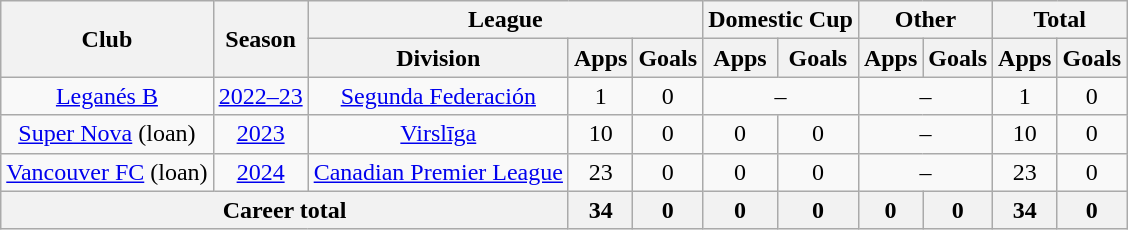<table class="wikitable" style="text-align: center">
<tr>
<th rowspan="2">Club</th>
<th rowspan="2">Season</th>
<th colspan="3">League</th>
<th colspan="2">Domestic Cup</th>
<th colspan="2">Other</th>
<th colspan="2">Total</th>
</tr>
<tr>
<th>Division</th>
<th>Apps</th>
<th>Goals</th>
<th>Apps</th>
<th>Goals</th>
<th>Apps</th>
<th>Goals</th>
<th>Apps</th>
<th>Goals</th>
</tr>
<tr>
<td><a href='#'>Leganés B</a></td>
<td><a href='#'>2022–23</a></td>
<td><a href='#'>Segunda Federación</a></td>
<td>1</td>
<td>0</td>
<td colspan="2">–</td>
<td colspan="2">–</td>
<td>1</td>
<td>0</td>
</tr>
<tr>
<td><a href='#'>Super Nova</a> (loan)</td>
<td><a href='#'>2023</a></td>
<td><a href='#'>Virslīga</a></td>
<td>10</td>
<td>0</td>
<td>0</td>
<td>0</td>
<td colspan="2">–</td>
<td>10</td>
<td>0</td>
</tr>
<tr>
<td><a href='#'>Vancouver FC</a> (loan)</td>
<td><a href='#'>2024</a></td>
<td><a href='#'>Canadian Premier League</a></td>
<td>23</td>
<td>0</td>
<td>0</td>
<td>0</td>
<td colspan="2">–</td>
<td>23</td>
<td>0</td>
</tr>
<tr>
<th colspan="3"><strong>Career total</strong></th>
<th>34</th>
<th>0</th>
<th>0</th>
<th>0</th>
<th>0</th>
<th>0</th>
<th>34</th>
<th>0</th>
</tr>
</table>
